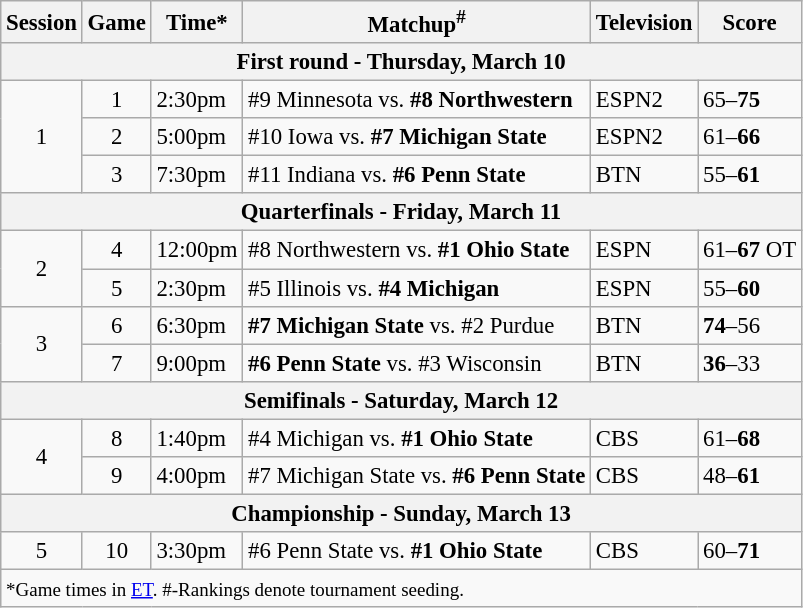<table class="wikitable" style="font-size: 95%">
<tr>
<th>Session</th>
<th>Game</th>
<th>Time*</th>
<th>Matchup<sup>#</sup></th>
<th>Television</th>
<th>Score</th>
</tr>
<tr>
<th colspan=6>First round - Thursday, March 10</th>
</tr>
<tr>
<td rowspan=3 align=center>1</td>
<td align=center>1</td>
<td>2:30pm</td>
<td>#9 Minnesota vs. <strong>#8 Northwestern</strong></td>
<td>ESPN2</td>
<td>65–<strong>75</strong></td>
</tr>
<tr>
<td align=center>2</td>
<td>5:00pm</td>
<td>#10 Iowa vs. <strong>#7 Michigan State</strong></td>
<td>ESPN2</td>
<td>61–<strong>66</strong></td>
</tr>
<tr>
<td align=center>3</td>
<td>7:30pm</td>
<td>#11 Indiana vs. <strong>#6 Penn State</strong></td>
<td>BTN</td>
<td>55–<strong>61</strong></td>
</tr>
<tr>
<th colspan=6>Quarterfinals - Friday, March 11</th>
</tr>
<tr>
<td rowspan=2 align=center>2</td>
<td align=center>4</td>
<td>12:00pm</td>
<td>#8 Northwestern vs. <strong>#1 Ohio State</strong></td>
<td>ESPN</td>
<td>61–<strong>67</strong> OT</td>
</tr>
<tr>
<td align=center>5</td>
<td>2:30pm</td>
<td>#5 Illinois vs. <strong>#4 Michigan</strong></td>
<td>ESPN</td>
<td>55–<strong>60</strong></td>
</tr>
<tr>
<td rowspan=2 align=center>3</td>
<td align=center>6</td>
<td>6:30pm</td>
<td><strong>#7 Michigan State</strong> vs. #2 Purdue</td>
<td>BTN</td>
<td><strong>74</strong>–56</td>
</tr>
<tr>
<td align=center>7</td>
<td>9:00pm</td>
<td><strong>#6 Penn State</strong> vs. #3 Wisconsin</td>
<td>BTN</td>
<td><strong>36</strong>–33</td>
</tr>
<tr>
<th colspan=6>Semifinals - Saturday, March 12</th>
</tr>
<tr>
<td rowspan=2 align=center>4</td>
<td align=center>8</td>
<td>1:40pm</td>
<td>#4 Michigan vs. <strong>#1 Ohio State</strong></td>
<td>CBS</td>
<td>61–<strong>68</strong></td>
</tr>
<tr>
<td align=center>9</td>
<td>4:00pm</td>
<td>#7 Michigan State vs. <strong>#6 Penn State</strong></td>
<td>CBS</td>
<td>48–<strong>61</strong></td>
</tr>
<tr>
<th colspan=6>Championship - Sunday, March 13</th>
</tr>
<tr>
<td align=center>5</td>
<td align=center>10</td>
<td>3:30pm</td>
<td>#6 Penn State vs. <strong>#1 Ohio State</strong></td>
<td>CBS</td>
<td>60–<strong>71</strong></td>
</tr>
<tr>
<td colspan=6><small>*Game times in <a href='#'>ET</a>. #-Rankings denote tournament seeding.</small></td>
</tr>
</table>
